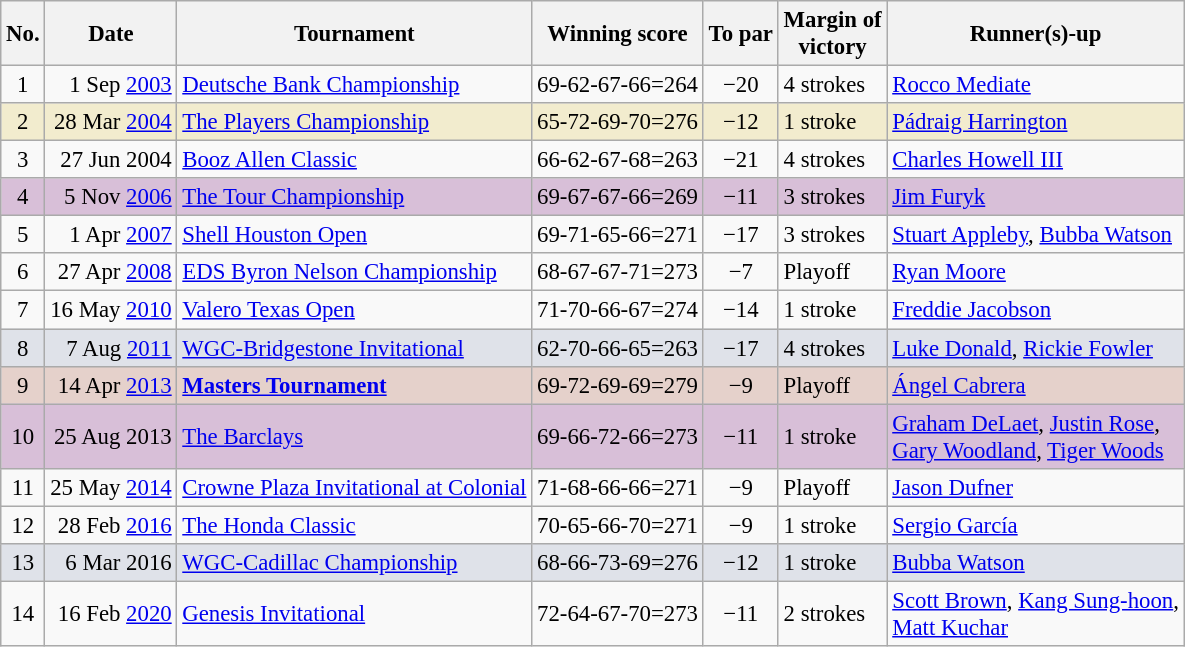<table class="wikitable" style="font-size:95%;">
<tr>
<th>No.</th>
<th>Date</th>
<th>Tournament</th>
<th>Winning score</th>
<th>To par</th>
<th>Margin of<br>victory</th>
<th>Runner(s)-up</th>
</tr>
<tr>
<td align=center>1</td>
<td align=right>1 Sep <a href='#'>2003</a></td>
<td><a href='#'>Deutsche Bank Championship</a></td>
<td align=right>69-62-67-66=264</td>
<td align=center>−20</td>
<td>4 strokes</td>
<td> <a href='#'>Rocco Mediate</a></td>
</tr>
<tr style="background:#f2ecce;">
<td align=center>2</td>
<td align=right>28 Mar <a href='#'>2004</a></td>
<td><a href='#'>The Players Championship</a></td>
<td align=right>65-72-69-70=276</td>
<td align=center>−12</td>
<td>1 stroke</td>
<td> <a href='#'>Pádraig Harrington</a></td>
</tr>
<tr>
<td align=center>3</td>
<td align=right>27 Jun 2004</td>
<td><a href='#'>Booz Allen Classic</a></td>
<td align=right>66-62-67-68=263</td>
<td align=center>−21</td>
<td>4 strokes</td>
<td> <a href='#'>Charles Howell III</a></td>
</tr>
<tr style="background:thistle;">
<td align=center>4</td>
<td align=right>5 Nov <a href='#'>2006</a></td>
<td><a href='#'>The Tour Championship</a></td>
<td align=right>69-67-67-66=269</td>
<td align=center>−11</td>
<td>3 strokes</td>
<td> <a href='#'>Jim Furyk</a></td>
</tr>
<tr>
<td align=center>5</td>
<td align=right>1 Apr <a href='#'>2007</a></td>
<td><a href='#'>Shell Houston Open</a></td>
<td align=right>69-71-65-66=271</td>
<td align=center>−17</td>
<td>3 strokes</td>
<td> <a href='#'>Stuart Appleby</a>,  <a href='#'>Bubba Watson</a></td>
</tr>
<tr>
<td align=center>6</td>
<td align=right>27 Apr <a href='#'>2008</a></td>
<td><a href='#'>EDS Byron Nelson Championship</a></td>
<td align=right>68-67-67-71=273</td>
<td align=center>−7</td>
<td>Playoff</td>
<td> <a href='#'>Ryan Moore</a></td>
</tr>
<tr>
<td align=center>7</td>
<td align=right>16 May <a href='#'>2010</a></td>
<td><a href='#'>Valero Texas Open</a></td>
<td align=right>71-70-66-67=274</td>
<td align=center>−14</td>
<td>1 stroke</td>
<td> <a href='#'>Freddie Jacobson</a></td>
</tr>
<tr style="background:#dfe2e9;">
<td align=center>8</td>
<td align=right>7 Aug <a href='#'>2011</a></td>
<td><a href='#'>WGC-Bridgestone Invitational</a></td>
<td align=right>62-70-66-65=263</td>
<td align=center>−17</td>
<td>4 strokes</td>
<td> <a href='#'>Luke Donald</a>,  <a href='#'>Rickie Fowler</a></td>
</tr>
<tr style="background:#e5d1cb;">
<td align=center>9</td>
<td align=right>14 Apr <a href='#'>2013</a></td>
<td><strong><a href='#'>Masters Tournament</a></strong></td>
<td align=right>69-72-69-69=279</td>
<td align=center>−9</td>
<td>Playoff</td>
<td> <a href='#'>Ángel Cabrera</a></td>
</tr>
<tr style="background:thistle;">
<td align=center>10</td>
<td align=right>25 Aug 2013</td>
<td><a href='#'>The Barclays</a></td>
<td align=right>69-66-72-66=273</td>
<td align=center>−11</td>
<td>1 stroke</td>
<td> <a href='#'>Graham DeLaet</a>,  <a href='#'>Justin Rose</a>,<br>  <a href='#'>Gary Woodland</a>,  <a href='#'>Tiger Woods</a></td>
</tr>
<tr>
<td align=center>11</td>
<td align=right>25 May <a href='#'>2014</a></td>
<td><a href='#'>Crowne Plaza Invitational at Colonial</a></td>
<td align=right>71-68-66-66=271</td>
<td align=center>−9</td>
<td>Playoff</td>
<td> <a href='#'>Jason Dufner</a></td>
</tr>
<tr>
<td align=center>12</td>
<td align=right>28 Feb <a href='#'>2016</a></td>
<td><a href='#'>The Honda Classic</a></td>
<td align=right>70-65-66-70=271</td>
<td align=center>−9</td>
<td>1 stroke</td>
<td> <a href='#'>Sergio García</a></td>
</tr>
<tr style="background:#dfe2e9;">
<td align=center>13</td>
<td align=right>6 Mar 2016</td>
<td><a href='#'>WGC-Cadillac Championship</a></td>
<td align=right>68-66-73-69=276</td>
<td align=center>−12</td>
<td>1 stroke</td>
<td> <a href='#'>Bubba Watson</a></td>
</tr>
<tr>
<td align=center>14</td>
<td align=right>16 Feb <a href='#'>2020</a></td>
<td><a href='#'>Genesis Invitational</a></td>
<td align=right>72-64-67-70=273</td>
<td align=center>−11</td>
<td>2 strokes</td>
<td> <a href='#'>Scott Brown</a>,  <a href='#'>Kang Sung-hoon</a>,<br> <a href='#'>Matt Kuchar</a></td>
</tr>
</table>
